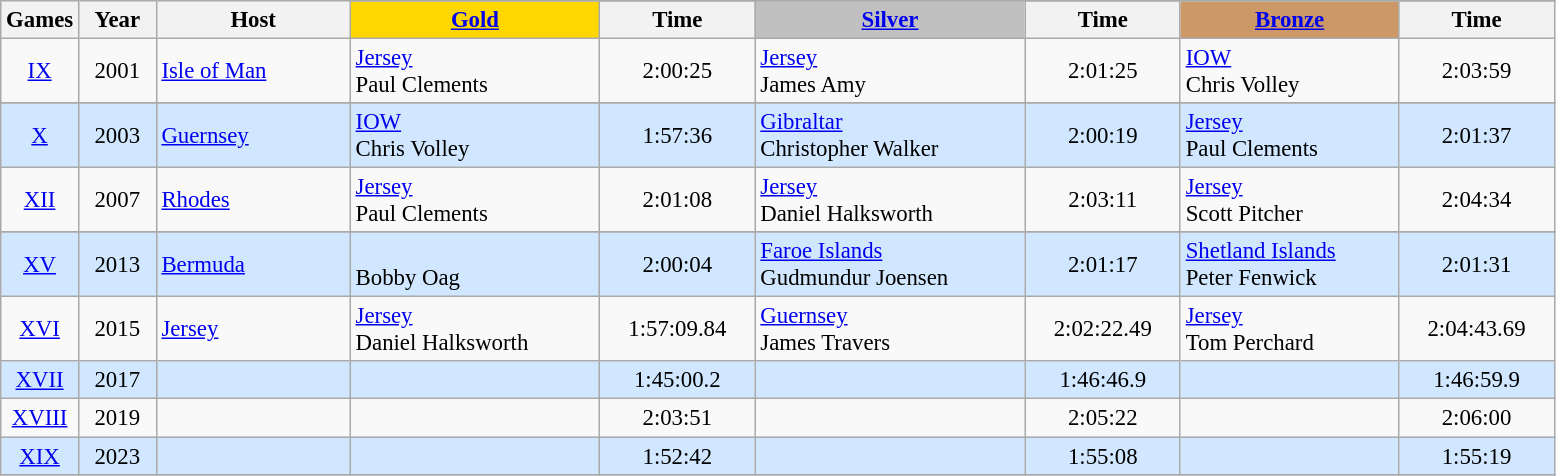<table class="wikitable" style="text-align: center; font-size:95%;">
<tr>
<th rowspan="2" style="width:5%;">Games</th>
<th rowspan="2" style="width:5%;">Year</th>
<th rowspan="2" style="width:12.5%;">Host</th>
</tr>
<tr>
<th style="background-color: gold"><a href='#'>Gold</a></th>
<th width=10%>Time</th>
<th style="background-color: silver"><a href='#'>Silver</a></th>
<th width=10%>Time</th>
<th style="background-color: #CC9966"><a href='#'>Bronze</a></th>
<th width=10%>Time</th>
</tr>
<tr>
<td><a href='#'>IX</a></td>
<td>2001</td>
<td align="left"> <a href='#'>Isle of Man</a></td>
<td align="left"> <a href='#'>Jersey</a> <br> Paul Clements</td>
<td>2:00:25</td>
<td align="left"> <a href='#'>Jersey</a> <br> James Amy</td>
<td>2:01:25</td>
<td align="left"> <a href='#'>IOW</a> <br> Chris Volley</td>
<td>2:03:59</td>
</tr>
<tr>
</tr>
<tr style="text-align:center; background:#d0e7ff;">
<td><a href='#'>X</a></td>
<td>2003</td>
<td align="left"> <a href='#'>Guernsey</a></td>
<td align="left"> <a href='#'>IOW</a> <br> Chris Volley</td>
<td>1:57:36</td>
<td align="left"> <a href='#'>Gibraltar</a> <br> Christopher Walker</td>
<td>2:00:19</td>
<td align="left"> <a href='#'>Jersey</a> <br> Paul Clements</td>
<td>2:01:37</td>
</tr>
<tr>
<td><a href='#'>XII</a></td>
<td>2007</td>
<td align="left"> <a href='#'>Rhodes</a></td>
<td align="left"> <a href='#'>Jersey</a> <br> Paul Clements</td>
<td>2:01:08</td>
<td align="left"> <a href='#'>Jersey</a>  <br> Daniel Halksworth</td>
<td>2:03:11</td>
<td align="left"> <a href='#'>Jersey</a> <br> Scott Pitcher</td>
<td>2:04:34</td>
</tr>
<tr>
</tr>
<tr style="text-align:center; background:#d0e7ff;">
<td><a href='#'>XV</a></td>
<td>2013</td>
<td align="left"> <a href='#'>Bermuda</a></td>
<td align="left">  <br> Bobby Oag</td>
<td>2:00:04</td>
<td align="left"> <a href='#'>Faroe Islands</a> <br> Gudmundur Joensen</td>
<td>2:01:17</td>
<td align="left"> <a href='#'>Shetland Islands</a> <br> Peter Fenwick</td>
<td>2:01:31</td>
</tr>
<tr>
<td><a href='#'>XVI</a></td>
<td>2015</td>
<td align="left"> <a href='#'>Jersey</a></td>
<td align="left"> <a href='#'>Jersey</a> <br> Daniel Halksworth</td>
<td>1:57:09.84</td>
<td align="left"> <a href='#'>Guernsey</a> <br> James Travers</td>
<td>2:02:22.49</td>
<td align="left"> <a href='#'>Jersey</a> <br> Tom Perchard</td>
<td>2:04:43.69</td>
</tr>
<tr style="text-align:center; background:#d0e7ff;">
<td><a href='#'>XVII</a></td>
<td>2017</td>
<td align="left"></td>
<td align="left"></td>
<td>1:45:00.2</td>
<td align="left"></td>
<td>1:46:46.9</td>
<td align="left"></td>
<td>1:46:59.9</td>
</tr>
<tr align=center>
<td><a href='#'>XVIII</a></td>
<td>2019</td>
<td align="left"></td>
<td align="left"></td>
<td>2:03:51</td>
<td align="left"></td>
<td>2:05:22</td>
<td align="left"></td>
<td>2:06:00</td>
</tr>
<tr style="text-align:center; background:#d0e7ff;">
<td><a href='#'>XIX</a></td>
<td>2023</td>
<td align="left"></td>
<td align="left"> </td>
<td>1:52:42</td>
<td align="left"></td>
<td>1:55:08</td>
<td align="left"></td>
<td>1:55:19</td>
</tr>
<tr align=center>
</tr>
</table>
